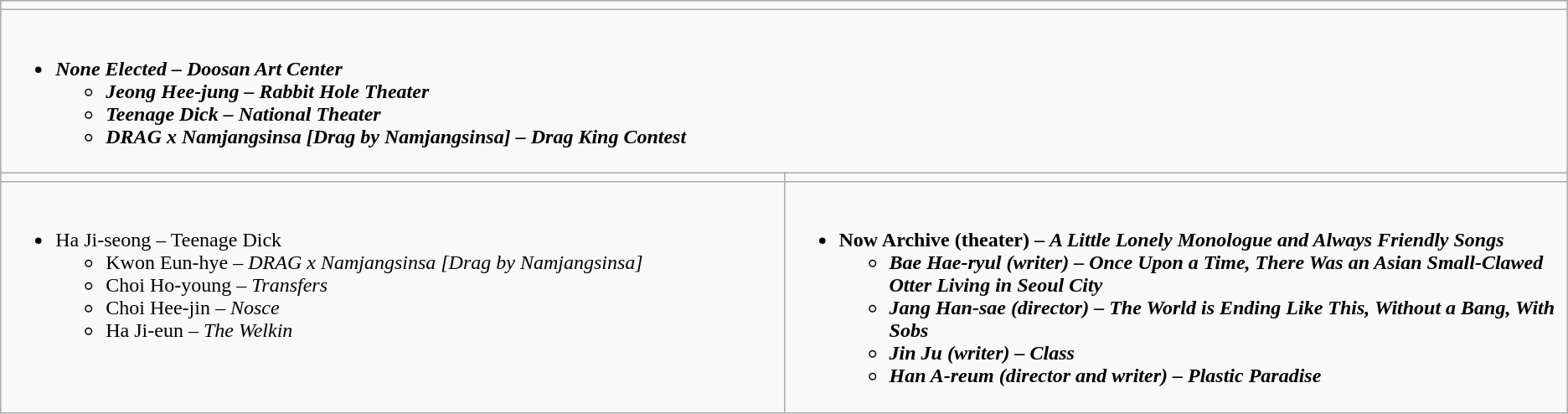<table class="wikitable" align="center">
<tr>
<td colspan="2" style="vertical-align:top; width:100%;"></td>
</tr>
<tr>
<td colspan="2" style="vertical-align:top"><br><ul><li><strong><em>None Elected<em> – Doosan Art Center<strong><ul><li></em>Jeong Hee-jung<em> – Rabbit Hole Theater</li><li></em>Teenage Dick<em> – National Theater</li><li></em>DRAG x Namjangsinsa [Drag by Namjangsinsa]<em> – Drag King Contest</li></ul></li></ul></td>
</tr>
<tr>
<td style="vertical-align:top; width:50%;"></td>
<td style="vertical-align:top; width:50%;"></td>
</tr>
<tr>
<td style="vertical-align:top"><br><ul><li></strong>Ha Ji-seong – </em>Teenage Dick</em></strong><ul><li>Kwon Eun-hye – <em>DRAG x Namjangsinsa [Drag by Namjangsinsa]</em></li><li>Choi Ho-young – <em>Transfers</em></li><li>Choi Hee-jin – <em>Nosce</em></li><li>Ha Ji-eun – <em>The Welkin</em></li></ul></li></ul></td>
<td style="vertical-align:top"><br><ul><li><strong>Now Archive (theater) – <em>A Little Lonely Monologue and Always Friendly Songs<strong><em><ul><li>Bae Hae-ryul (writer) – </em>Once Upon a Time, There Was an Asian Small-Clawed Otter Living in Seoul City<em></li><li>Jang Han-sae (director) – </em>The World is Ending Like This, Without a Bang, With Sobs<em></li><li>Jin Ju (writer) – </em>Class<em></li><li>Han A-reum (director and writer) – </em>Plastic Paradise<em></li></ul></li></ul></td>
</tr>
</table>
